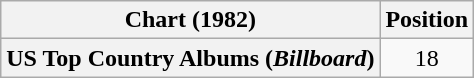<table class="wikitable plainrowheaders" style="text-align:center">
<tr>
<th scope="col">Chart (1982)</th>
<th scope="col">Position</th>
</tr>
<tr>
<th scope="row">US Top Country Albums (<em>Billboard</em>)</th>
<td>18</td>
</tr>
</table>
